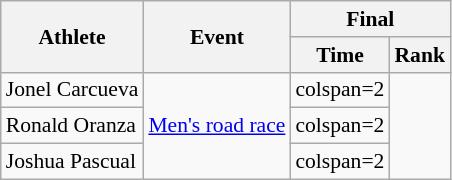<table class=wikitable style=font-size:90%;text-align:center>
<tr>
<th rowspan=2>Athlete</th>
<th rowspan=2>Event</th>
<th colspan=2>Final</th>
</tr>
<tr>
<th>Time</th>
<th>Rank</th>
</tr>
<tr>
<td align=left>Jonel Carcueva</td>
<td align=left rowspan=3><a href='#'>Men's road race</a></td>
<td>colspan=2 </td>
</tr>
<tr>
<td align=left>Ronald Oranza</td>
<td>colspan=2 </td>
</tr>
<tr>
<td align=left>Joshua Pascual</td>
<td>colspan=2 </td>
</tr>
</table>
